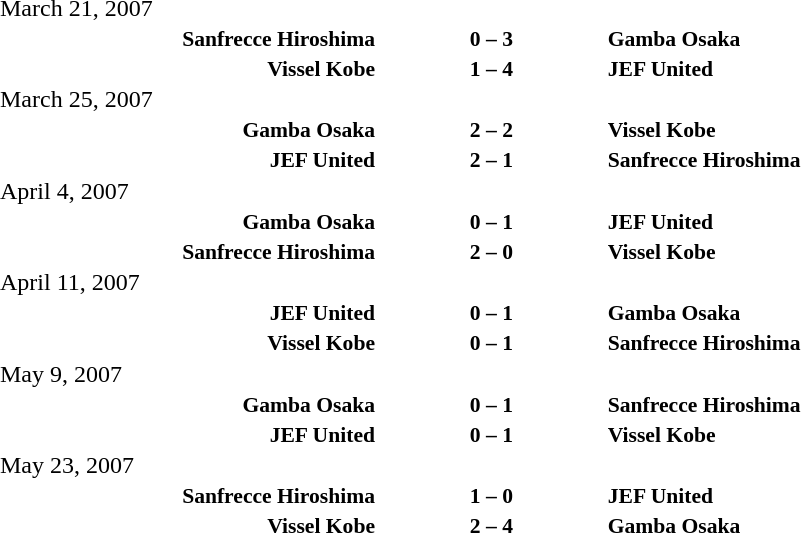<table style="width:100%;" cellspacing="1">
<tr>
<th width=20%></th>
<th width=12%></th>
<th></th>
</tr>
<tr>
<td>March 21, 2007</td>
</tr>
<tr style=font-size:90%>
<td align=right><strong>Sanfrecce Hiroshima</strong></td>
<td align=center><strong>0 – 3</strong></td>
<td><strong>Gamba Osaka</strong></td>
</tr>
<tr style=font-size:90%>
<td align=right><strong>Vissel Kobe</strong></td>
<td align=center><strong>1 – 4</strong></td>
<td><strong>JEF United</strong></td>
</tr>
<tr>
<td>March 25, 2007</td>
</tr>
<tr style=font-size:90%>
<td align=right><strong>Gamba Osaka</strong></td>
<td align=center><strong>2 – 2</strong></td>
<td><strong>Vissel Kobe</strong></td>
</tr>
<tr style=font-size:90%>
<td align=right><strong>JEF United</strong></td>
<td align=center><strong>2 – 1</strong></td>
<td><strong>Sanfrecce Hiroshima</strong></td>
</tr>
<tr>
<td>April 4, 2007</td>
</tr>
<tr style=font-size:90%>
<td align=right><strong>Gamba Osaka</strong></td>
<td align=center><strong>0 – 1</strong></td>
<td><strong>JEF United</strong></td>
</tr>
<tr style=font-size:90%>
<td align=right><strong>Sanfrecce Hiroshima</strong></td>
<td align=center><strong>2 – 0</strong></td>
<td><strong>Vissel Kobe</strong></td>
</tr>
<tr>
<td>April 11, 2007</td>
</tr>
<tr style=font-size:90%>
<td align=right><strong>JEF United</strong></td>
<td align=center><strong>0 – 1</strong></td>
<td><strong>Gamba Osaka</strong></td>
</tr>
<tr style=font-size:90%>
<td align=right><strong>Vissel Kobe</strong></td>
<td align=center><strong>0 – 1</strong></td>
<td><strong>Sanfrecce Hiroshima</strong></td>
</tr>
<tr>
<td>May 9, 2007</td>
</tr>
<tr style=font-size:90%>
<td align=right><strong>Gamba Osaka</strong></td>
<td align=center><strong>0 – 1</strong></td>
<td><strong>Sanfrecce Hiroshima</strong></td>
</tr>
<tr style=font-size:90%>
<td align=right><strong>JEF United</strong></td>
<td align=center><strong>0 – 1</strong></td>
<td><strong>Vissel Kobe</strong></td>
</tr>
<tr>
<td>May 23, 2007</td>
</tr>
<tr style=font-size:90%>
<td align=right><strong>Sanfrecce Hiroshima</strong></td>
<td align=center><strong>1 – 0</strong></td>
<td><strong>JEF United</strong></td>
</tr>
<tr style=font-size:90%>
<td align=right><strong>Vissel Kobe</strong></td>
<td align=center><strong>2 – 4</strong></td>
<td><strong>Gamba Osaka</strong></td>
</tr>
</table>
